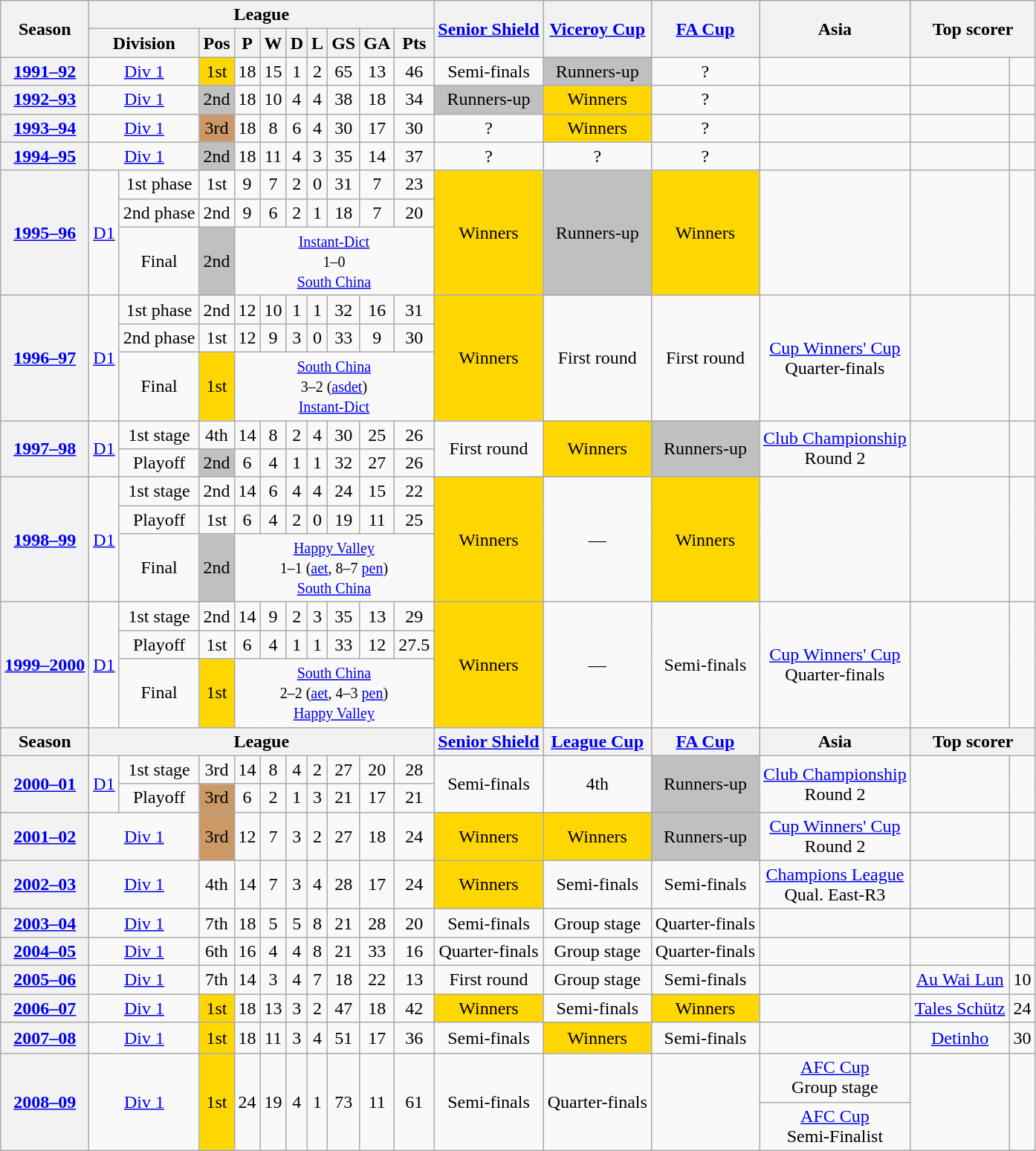<table class="wikitable" style="text-align:center">
<tr>
<th rowspan=2>Season</th>
<th colspan=10>League</th>
<th rowspan=2><a href='#'>Senior Shield</a></th>
<th rowspan=2><a href='#'>Viceroy Cup</a></th>
<th rowspan=2><a href='#'>FA Cup</a></th>
<th rowspan=2>Asia</th>
<th colspan=2 rowspan=2>Top scorer</th>
</tr>
<tr>
<th colspan=2>Division</th>
<th>Pos</th>
<th>P</th>
<th>W</th>
<th>D</th>
<th>L</th>
<th>GS</th>
<th>GA</th>
<th>Pts</th>
</tr>
<tr>
<th><a href='#'>1991–92</a></th>
<td colspan=2 align=center><a href='#'>Div 1</a></td>
<td align=center bgcolor=gold>1st</td>
<td align=center>18</td>
<td align=center>15</td>
<td align=center>1</td>
<td align=center>2</td>
<td align=center>65</td>
<td align=center>13</td>
<td align=center>46</td>
<td>Semi-finals</td>
<td bgcolor=silver>Runners-up</td>
<td>?</td>
<td></td>
<td></td>
<td></td>
</tr>
<tr>
<th><a href='#'>1992–93</a></th>
<td colspan=2 align=center><a href='#'>Div 1</a></td>
<td align=center bgcolor=silver>2nd</td>
<td align=center>18</td>
<td align=center>10</td>
<td align=center>4</td>
<td align=center>4</td>
<td align=center>38</td>
<td align=center>18</td>
<td align=center>34</td>
<td bgcolor=silver>Runners-up</td>
<td bgcolor=gold>Winners</td>
<td>?</td>
<td></td>
<td></td>
<td></td>
</tr>
<tr>
<th><a href='#'>1993–94</a></th>
<td colspan=2 align=center><a href='#'>Div 1</a></td>
<td align=center bgcolor=#CC9966>3rd</td>
<td align=center>18</td>
<td align=center>8</td>
<td align=center>6</td>
<td align=center>4</td>
<td align=center>30</td>
<td align=center>17</td>
<td align=center>30</td>
<td>?</td>
<td bgcolor=gold>Winners</td>
<td>?</td>
<td></td>
<td></td>
<td></td>
</tr>
<tr>
<th><a href='#'>1994–95</a></th>
<td colspan=2 align=center><a href='#'>Div 1</a></td>
<td align=center bgcolor=silver>2nd</td>
<td align=center>18</td>
<td align=center>11</td>
<td align=center>4</td>
<td align=center>3</td>
<td align=center>35</td>
<td align=center>14</td>
<td align=center>37</td>
<td>?</td>
<td>?</td>
<td>?</td>
<td></td>
<td></td>
<td></td>
</tr>
<tr>
<th rowspan=3><a href='#'>1995–96</a></th>
<td rowspan=3 align=center><a href='#'>D1</a></td>
<td align=center>1st phase</td>
<td align=center>1st</td>
<td align=center>9</td>
<td align=center>7</td>
<td align=center>2</td>
<td align=center>0</td>
<td align=center>31</td>
<td align=center>7</td>
<td align=center>23</td>
<td rowspan=3 bgcolor=gold>Winners</td>
<td rowspan=3 bgcolor=silver>Runners-up</td>
<td rowspan=3 bgcolor=gold>Winners</td>
<td rowspan=3></td>
<td rowspan=3></td>
<td rowspan=3></td>
</tr>
<tr>
<td align=center>2nd phase</td>
<td align=center>2nd</td>
<td align=center>9</td>
<td align=center>6</td>
<td align=center>2</td>
<td align=center>1</td>
<td align=center>18</td>
<td align=center>7</td>
<td align=center>20</td>
</tr>
<tr>
<td align=center>Final</td>
<td align=center bgcolor=silver>2nd</td>
<td colspan=7 align=center><small><a href='#'>Instant-Dict</a><br>1–0<br><a href='#'>South China</a></small></td>
</tr>
<tr>
<th rowspan=3><a href='#'>1996–97</a></th>
<td rowspan=3 align=center><a href='#'>D1</a></td>
<td align=center>1st phase</td>
<td align=center>2nd</td>
<td align=center>12</td>
<td align=center>10</td>
<td align=center>1</td>
<td align=center>1</td>
<td align=center>32</td>
<td align=center>16</td>
<td align=center>31</td>
<td rowspan=3 bgcolor=gold>Winners</td>
<td rowspan=3>First round</td>
<td rowspan=3>First round</td>
<td rowspan=3><a href='#'>Cup Winners' Cup</a><br>Quarter-finals</td>
<td rowspan=3></td>
<td rowspan=3></td>
</tr>
<tr>
<td align=center>2nd phase</td>
<td align=center>1st</td>
<td align=center>12</td>
<td align=center>9</td>
<td align=center>3</td>
<td align=center>0</td>
<td align=center>33</td>
<td align=center>9</td>
<td align=center>30</td>
</tr>
<tr>
<td align=center>Final</td>
<td align=center bgcolor=gold>1st</td>
<td colspan=7 align=center><small><a href='#'>South China</a><br>3–2 (<a href='#'>asdet</a>)<br><a href='#'>Instant-Dict</a></small></td>
</tr>
<tr>
<th rowspan=2><a href='#'>1997–98</a></th>
<td rowspan=2 align=center><a href='#'>D1</a></td>
<td align=center>1st stage</td>
<td align=center>4th</td>
<td align=center>14</td>
<td align=center>8</td>
<td align=center>2</td>
<td align=center>4</td>
<td align=center>30</td>
<td align=center>25</td>
<td align=center>26</td>
<td rowspan=2>First round</td>
<td rowspan=2 bgcolor=gold>Winners</td>
<td rowspan=2 bgcolor=silver>Runners-up</td>
<td rowspan=2><a href='#'>Club Championship</a><br>Round 2</td>
<td rowspan=2></td>
<td rowspan=2></td>
</tr>
<tr>
<td align=center>Playoff</td>
<td align=center bgcolor=silver>2nd</td>
<td align=center>6</td>
<td align=center>4</td>
<td align=center>1</td>
<td align=center>1</td>
<td align=center>32</td>
<td align=center>27</td>
<td align=center>26</td>
</tr>
<tr>
<th rowspan=3><a href='#'>1998–99</a></th>
<td rowspan=3 align=center><a href='#'>D1</a></td>
<td align=center>1st stage</td>
<td align=center>2nd</td>
<td align=center>14</td>
<td align=center>6</td>
<td align=center>4</td>
<td align=center>4</td>
<td align=center>24</td>
<td align=center>15</td>
<td align=center>22</td>
<td rowspan=3 bgcolor=gold>Winners</td>
<td rowspan=3>—</td>
<td rowspan=3 bgcolor=gold>Winners</td>
<td rowspan=3></td>
<td rowspan=3></td>
<td rowspan=3></td>
</tr>
<tr>
<td align=center>Playoff</td>
<td align=center>1st</td>
<td align=center>6</td>
<td align=center>4</td>
<td align=center>2</td>
<td align=center>0</td>
<td align=center>19</td>
<td align=center>11</td>
<td align=center>25</td>
</tr>
<tr>
<td align=center>Final</td>
<td align=center bgcolor=silver>2nd</td>
<td colspan=7 align=center><small><a href='#'>Happy Valley</a><br>1–1 (<a href='#'>aet</a>, 8–7 <a href='#'>pen</a>)<br><a href='#'>South China</a></small></td>
</tr>
<tr>
<th rowspan=3><a href='#'>1999–2000</a></th>
<td rowspan=3 align=center><a href='#'>D1</a></td>
<td align=center>1st stage</td>
<td align=center>2nd</td>
<td align=center>14</td>
<td align=center>9</td>
<td align=center>2</td>
<td align=center>3</td>
<td align=center>35</td>
<td align=center>13</td>
<td align=center>29</td>
<td rowspan=3 bgcolor=gold>Winners</td>
<td rowspan=3>—</td>
<td rowspan=3>Semi-finals</td>
<td rowspan=3><a href='#'>Cup Winners' Cup</a><br>Quarter-finals</td>
<td rowspan=3></td>
<td rowspan=3></td>
</tr>
<tr>
<td align=center>Playoff</td>
<td align=center>1st</td>
<td align=center>6</td>
<td align=center>4</td>
<td align=center>1</td>
<td align=center>1</td>
<td align=center>33</td>
<td align=center>12</td>
<td align=center>27.5</td>
</tr>
<tr>
<td align=center>Final</td>
<td align=center bgcolor=gold>1st</td>
<td colspan=7 align=center><small><a href='#'>South China</a><br>2–2 (<a href='#'>aet</a>, 4–3 <a href='#'>pen</a>)<br><a href='#'>Happy Valley</a></small></td>
</tr>
<tr>
<th>Season</th>
<th colspan=10>League</th>
<th><a href='#'>Senior Shield</a></th>
<th><a href='#'>League Cup</a></th>
<th><a href='#'>FA Cup</a></th>
<th>Asia</th>
<th colspan=2>Top scorer</th>
</tr>
<tr>
<th rowspan=2><a href='#'>2000–01</a></th>
<td rowspan=2 align=center><a href='#'>D1</a></td>
<td align=center>1st stage</td>
<td align=center>3rd</td>
<td align=center>14</td>
<td align=center>8</td>
<td align=center>4</td>
<td align=center>2</td>
<td align=center>27</td>
<td align=center>20</td>
<td align=center>28</td>
<td rowspan=2>Semi-finals</td>
<td rowspan=2>4th</td>
<td rowspan=2 bgcolor=silver>Runners-up</td>
<td rowspan=2><a href='#'>Club Championship</a><br>Round 2</td>
<td rowspan=2></td>
<td rowspan=2></td>
</tr>
<tr>
<td align=center>Playoff</td>
<td align=center bgcolor=#CC9966>3rd</td>
<td align=center>6</td>
<td align=center>2</td>
<td align=center>1</td>
<td align=center>3</td>
<td align=center>21</td>
<td align=center>17</td>
<td align=center>21</td>
</tr>
<tr>
<th><a href='#'>2001–02</a></th>
<td colspan=2 align=center><a href='#'>Div 1</a></td>
<td align=center bgcolor=#CC9966>3rd</td>
<td align=center>12</td>
<td align=center>7</td>
<td align=center>3</td>
<td align=center>2</td>
<td align=center>27</td>
<td align=center>18</td>
<td align=center>24</td>
<td bgcolor=gold>Winners</td>
<td bgcolor=gold>Winners</td>
<td bgcolor=silver>Runners-up</td>
<td><a href='#'>Cup Winners' Cup</a><br>Round 2</td>
<td></td>
<td></td>
</tr>
<tr>
<th><a href='#'>2002–03</a></th>
<td colspan=2 align=center><a href='#'>Div 1</a></td>
<td align=center>4th</td>
<td align=center>14</td>
<td align=center>7</td>
<td align=center>3</td>
<td align=center>4</td>
<td align=center>28</td>
<td align=center>17</td>
<td align=center>24</td>
<td bgcolor=gold>Winners</td>
<td>Semi-finals</td>
<td>Semi-finals</td>
<td><a href='#'>Champions League</a><br>Qual. East-R3</td>
<td></td>
</tr>
<tr>
<th><a href='#'>2003–04</a></th>
<td colspan=2 align=center><a href='#'>Div 1</a></td>
<td align=center>7th</td>
<td align=center>18</td>
<td align=center>5</td>
<td align=center>5</td>
<td align=center>8</td>
<td align=center>21</td>
<td align=center>28</td>
<td align=center>20</td>
<td>Semi-finals</td>
<td>Group stage</td>
<td>Quarter-finals</td>
<td></td>
<td></td>
<td></td>
</tr>
<tr>
<th><a href='#'>2004–05</a></th>
<td colspan=2 align=center><a href='#'>Div 1</a></td>
<td align=center>6th</td>
<td align=center>16</td>
<td align=center>4</td>
<td align=center>4</td>
<td align=center>8</td>
<td align=center>21</td>
<td align=center>33</td>
<td align=center>16</td>
<td>Quarter-finals</td>
<td>Group stage</td>
<td>Quarter-finals</td>
<td></td>
<td></td>
<td></td>
</tr>
<tr>
<th><a href='#'>2005–06</a></th>
<td colspan=2 align=center><a href='#'>Div 1</a></td>
<td align=center>7th</td>
<td align=center>14</td>
<td align=center>3</td>
<td align=center>4</td>
<td align=center>7</td>
<td align=center>18</td>
<td align=center>22</td>
<td align=center>13</td>
<td>First round</td>
<td>Group stage</td>
<td>Semi-finals</td>
<td></td>
<td><a href='#'>Au Wai Lun</a></td>
<td>10</td>
</tr>
<tr>
<th><a href='#'>2006–07</a></th>
<td colspan=2 align=center><a href='#'>Div 1</a></td>
<td align=center bgcolor=gold>1st</td>
<td align=center>18</td>
<td align=center>13</td>
<td align=center>3</td>
<td align=center>2</td>
<td align=center>47</td>
<td align=center>18</td>
<td align=center>42</td>
<td bgcolor=gold>Winners</td>
<td>Semi-finals</td>
<td bgcolor=gold>Winners</td>
<td></td>
<td><a href='#'>Tales Schütz</a></td>
<td>24</td>
</tr>
<tr>
<th rowspan=2><a href='#'>2007–08</a></th>
<td rowspan=2 colspan=2 align=center><a href='#'>Div 1</a></td>
<td rowspan=2 align=center bgcolor=gold>1st</td>
<td rowspan=2 align=center>18</td>
<td rowspan=2 align=center>11</td>
<td rowspan=2 align=center>3</td>
<td rowspan=2 align=center>4</td>
<td rowspan=2 align=center>51</td>
<td rowspan=2 align=center>17</td>
<td rowspan=2 align=center>36</td>
<td rowspan=2>Semi-finals</td>
<td rowspan=2 bgcolor=gold>Winners</td>
<td rowspan=2>Semi-finals</td>
<td>　</td>
<td rowspan=2><a href='#'>Detinho</a></td>
<td rowspan=2>30</td>
</tr>
<tr>
<td rowspan=2 align=center><a href='#'>AFC Cup</a><br>Group stage</td>
</tr>
<tr>
<th rowspan=2><a href='#'>2008–09</a></th>
<td rowspan=2 colspan=2><a href='#'>Div 1</a></td>
<td rowspan=2 bgcolor=gold>1st</td>
<td rowspan=2 align=center>24</td>
<td rowspan=2>19</td>
<td rowspan=2 align=center>4</td>
<td rowspan=2 align=center>1</td>
<td rowspan=2 align=center>73</td>
<td rowspan=2 align=center>11</td>
<td rowspan=2 align=center>61</td>
<td rowspan=2 align=center>Semi-finals</td>
<td rowspan=2 align=center>Quarter-finals</td>
<td rowspan=2 align=center></td>
<td rowspan=2 align=center></td>
<td rowspan=2 align=left></td>
</tr>
<tr>
<td align=center><a href='#'>AFC Cup</a><br>Semi-Finalist</td>
</tr>
</table>
